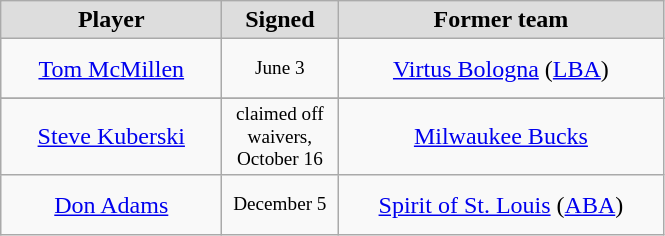<table class="wikitable" style="text-align: center">
<tr align="center"  bgcolor="#dddddd">
<td style="width:140px"><strong>Player</strong></td>
<td style="width:70px"><strong>Signed</strong></td>
<td style="width:210px"><strong>Former team</strong></td>
</tr>
<tr style="height:40px">
<td><a href='#'>Tom McMillen</a></td>
<td style="font-size: 80%">June 3</td>
<td><a href='#'>Virtus Bologna</a> (<a href='#'>LBA</a>)</td>
</tr>
<tr>
</tr>
<tr style="height:40px">
<td><a href='#'>Steve Kuberski</a></td>
<td style="font-size: 80%">claimed off waivers, October 16</td>
<td><a href='#'>Milwaukee Bucks</a></td>
</tr>
<tr style="height:40px">
<td><a href='#'>Don Adams</a></td>
<td style="font-size: 80%">December 5</td>
<td><a href='#'>Spirit of St. Louis</a> (<a href='#'>ABA</a>)</td>
</tr>
</table>
